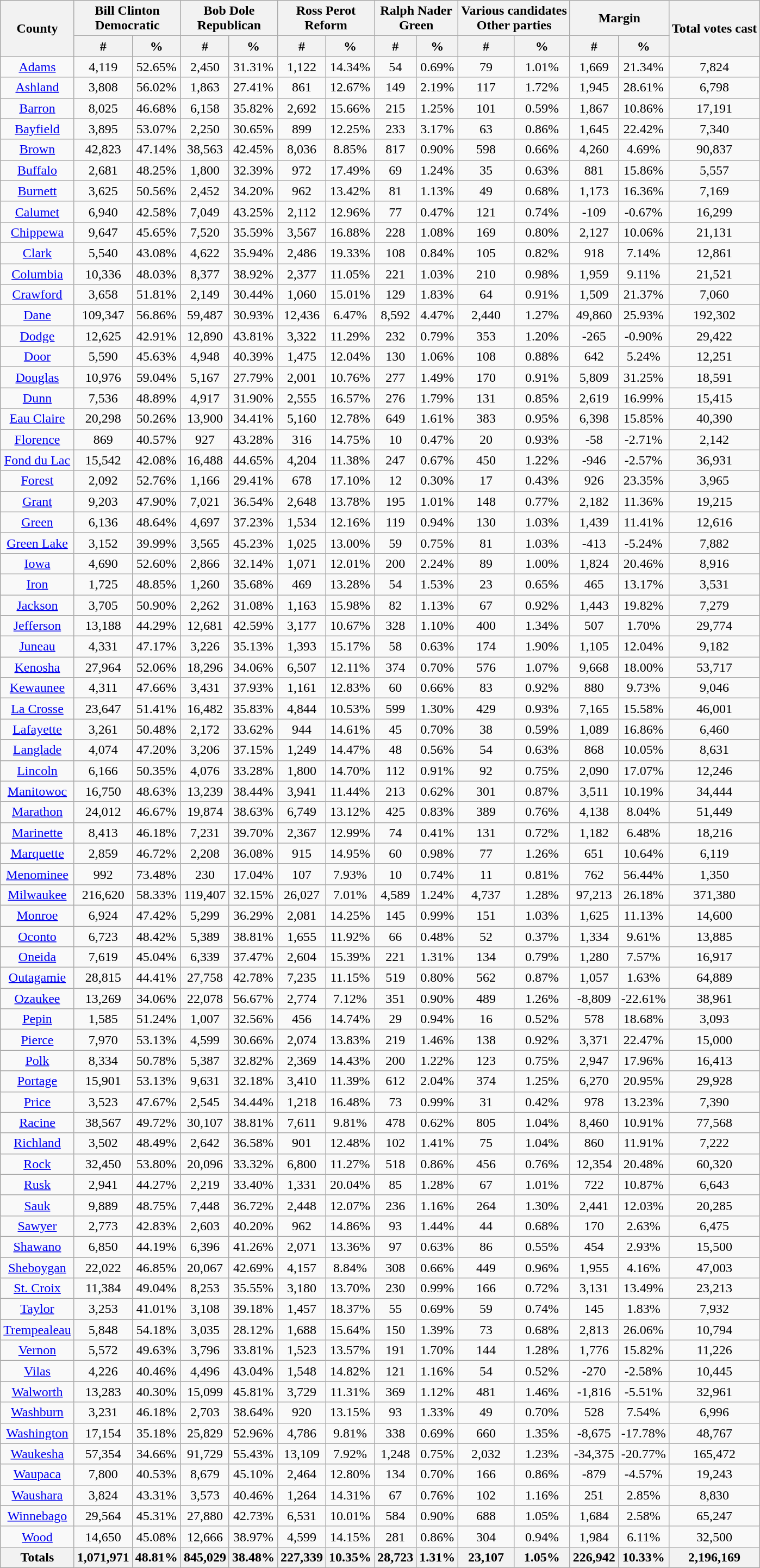<table class="wikitable sortable">
<tr>
<th rowspan="2">County</th>
<th colspan="2">Bill Clinton<br>Democratic</th>
<th colspan="2">Bob Dole<br>Republican</th>
<th colspan="2">Ross Perot<br>Reform</th>
<th colspan="2">Ralph Nader<br>Green</th>
<th colspan="2">Various candidates<br>Other parties</th>
<th colspan="2">Margin</th>
<th rowspan="2">Total votes cast</th>
</tr>
<tr style="text-align:center;">
<th style="text-align:center;" data-sort-type="number">#</th>
<th style="text-align:center;" data-sort-type="number">%</th>
<th style="text-align:center;" data-sort-type="number">#</th>
<th style="text-align:center;" data-sort-type="number">%</th>
<th style="text-align:center;" data-sort-type="number">#</th>
<th style="text-align:center;" data-sort-type="number">%</th>
<th style="text-align:center;" data-sort-type="number">#</th>
<th style="text-align:center;" data-sort-type="number">%</th>
<th style="text-align:center;" data-sort-type="number">#</th>
<th style="text-align:center;" data-sort-type="number">%</th>
<th style="text-align:center;" data-sort-type="number">#</th>
<th style="text-align:center;" data-sort-type="number">%</th>
</tr>
<tr style="text-align:center;">
<td><a href='#'>Adams</a></td>
<td>4,119</td>
<td>52.65%</td>
<td>2,450</td>
<td>31.31%</td>
<td>1,122</td>
<td>14.34%</td>
<td>54</td>
<td>0.69%</td>
<td>79</td>
<td>1.01%</td>
<td>1,669</td>
<td>21.34%</td>
<td>7,824</td>
</tr>
<tr style="text-align:center;">
<td><a href='#'>Ashland</a></td>
<td>3,808</td>
<td>56.02%</td>
<td>1,863</td>
<td>27.41%</td>
<td>861</td>
<td>12.67%</td>
<td>149</td>
<td>2.19%</td>
<td>117</td>
<td>1.72%</td>
<td>1,945</td>
<td>28.61%</td>
<td>6,798</td>
</tr>
<tr style="text-align:center;">
<td><a href='#'>Barron</a></td>
<td>8,025</td>
<td>46.68%</td>
<td>6,158</td>
<td>35.82%</td>
<td>2,692</td>
<td>15.66%</td>
<td>215</td>
<td>1.25%</td>
<td>101</td>
<td>0.59%</td>
<td>1,867</td>
<td>10.86%</td>
<td>17,191</td>
</tr>
<tr style="text-align:center;">
<td><a href='#'>Bayfield</a></td>
<td>3,895</td>
<td>53.07%</td>
<td>2,250</td>
<td>30.65%</td>
<td>899</td>
<td>12.25%</td>
<td>233</td>
<td>3.17%</td>
<td>63</td>
<td>0.86%</td>
<td>1,645</td>
<td>22.42%</td>
<td>7,340</td>
</tr>
<tr style="text-align:center;">
<td><a href='#'>Brown</a></td>
<td>42,823</td>
<td>47.14%</td>
<td>38,563</td>
<td>42.45%</td>
<td>8,036</td>
<td>8.85%</td>
<td>817</td>
<td>0.90%</td>
<td>598</td>
<td>0.66%</td>
<td>4,260</td>
<td>4.69%</td>
<td>90,837</td>
</tr>
<tr style="text-align:center;">
<td><a href='#'>Buffalo</a></td>
<td>2,681</td>
<td>48.25%</td>
<td>1,800</td>
<td>32.39%</td>
<td>972</td>
<td>17.49%</td>
<td>69</td>
<td>1.24%</td>
<td>35</td>
<td>0.63%</td>
<td>881</td>
<td>15.86%</td>
<td>5,557</td>
</tr>
<tr style="text-align:center;">
<td><a href='#'>Burnett</a></td>
<td>3,625</td>
<td>50.56%</td>
<td>2,452</td>
<td>34.20%</td>
<td>962</td>
<td>13.42%</td>
<td>81</td>
<td>1.13%</td>
<td>49</td>
<td>0.68%</td>
<td>1,173</td>
<td>16.36%</td>
<td>7,169</td>
</tr>
<tr style="text-align:center;">
<td><a href='#'>Calumet</a></td>
<td>6,940</td>
<td>42.58%</td>
<td>7,049</td>
<td>43.25%</td>
<td>2,112</td>
<td>12.96%</td>
<td>77</td>
<td>0.47%</td>
<td>121</td>
<td>0.74%</td>
<td>-109</td>
<td>-0.67%</td>
<td>16,299</td>
</tr>
<tr style="text-align:center;">
<td><a href='#'>Chippewa</a></td>
<td>9,647</td>
<td>45.65%</td>
<td>7,520</td>
<td>35.59%</td>
<td>3,567</td>
<td>16.88%</td>
<td>228</td>
<td>1.08%</td>
<td>169</td>
<td>0.80%</td>
<td>2,127</td>
<td>10.06%</td>
<td>21,131</td>
</tr>
<tr style="text-align:center;">
<td><a href='#'>Clark</a></td>
<td>5,540</td>
<td>43.08%</td>
<td>4,622</td>
<td>35.94%</td>
<td>2,486</td>
<td>19.33%</td>
<td>108</td>
<td>0.84%</td>
<td>105</td>
<td>0.82%</td>
<td>918</td>
<td>7.14%</td>
<td>12,861</td>
</tr>
<tr style="text-align:center;">
<td><a href='#'>Columbia</a></td>
<td>10,336</td>
<td>48.03%</td>
<td>8,377</td>
<td>38.92%</td>
<td>2,377</td>
<td>11.05%</td>
<td>221</td>
<td>1.03%</td>
<td>210</td>
<td>0.98%</td>
<td>1,959</td>
<td>9.11%</td>
<td>21,521</td>
</tr>
<tr style="text-align:center;">
<td><a href='#'>Crawford</a></td>
<td>3,658</td>
<td>51.81%</td>
<td>2,149</td>
<td>30.44%</td>
<td>1,060</td>
<td>15.01%</td>
<td>129</td>
<td>1.83%</td>
<td>64</td>
<td>0.91%</td>
<td>1,509</td>
<td>21.37%</td>
<td>7,060</td>
</tr>
<tr style="text-align:center;">
<td><a href='#'>Dane</a></td>
<td>109,347</td>
<td>56.86%</td>
<td>59,487</td>
<td>30.93%</td>
<td>12,436</td>
<td>6.47%</td>
<td>8,592</td>
<td>4.47%</td>
<td>2,440</td>
<td>1.27%</td>
<td>49,860</td>
<td>25.93%</td>
<td>192,302</td>
</tr>
<tr style="text-align:center;">
<td><a href='#'>Dodge</a></td>
<td>12,625</td>
<td>42.91%</td>
<td>12,890</td>
<td>43.81%</td>
<td>3,322</td>
<td>11.29%</td>
<td>232</td>
<td>0.79%</td>
<td>353</td>
<td>1.20%</td>
<td>-265</td>
<td>-0.90%</td>
<td>29,422</td>
</tr>
<tr style="text-align:center;">
<td><a href='#'>Door</a></td>
<td>5,590</td>
<td>45.63%</td>
<td>4,948</td>
<td>40.39%</td>
<td>1,475</td>
<td>12.04%</td>
<td>130</td>
<td>1.06%</td>
<td>108</td>
<td>0.88%</td>
<td>642</td>
<td>5.24%</td>
<td>12,251</td>
</tr>
<tr style="text-align:center;">
<td><a href='#'>Douglas</a></td>
<td>10,976</td>
<td>59.04%</td>
<td>5,167</td>
<td>27.79%</td>
<td>2,001</td>
<td>10.76%</td>
<td>277</td>
<td>1.49%</td>
<td>170</td>
<td>0.91%</td>
<td>5,809</td>
<td>31.25%</td>
<td>18,591</td>
</tr>
<tr style="text-align:center;">
<td><a href='#'>Dunn</a></td>
<td>7,536</td>
<td>48.89%</td>
<td>4,917</td>
<td>31.90%</td>
<td>2,555</td>
<td>16.57%</td>
<td>276</td>
<td>1.79%</td>
<td>131</td>
<td>0.85%</td>
<td>2,619</td>
<td>16.99%</td>
<td>15,415</td>
</tr>
<tr style="text-align:center;">
<td><a href='#'>Eau Claire</a></td>
<td>20,298</td>
<td>50.26%</td>
<td>13,900</td>
<td>34.41%</td>
<td>5,160</td>
<td>12.78%</td>
<td>649</td>
<td>1.61%</td>
<td>383</td>
<td>0.95%</td>
<td>6,398</td>
<td>15.85%</td>
<td>40,390</td>
</tr>
<tr style="text-align:center;">
<td><a href='#'>Florence</a></td>
<td>869</td>
<td>40.57%</td>
<td>927</td>
<td>43.28%</td>
<td>316</td>
<td>14.75%</td>
<td>10</td>
<td>0.47%</td>
<td>20</td>
<td>0.93%</td>
<td>-58</td>
<td>-2.71%</td>
<td>2,142</td>
</tr>
<tr style="text-align:center;">
<td><a href='#'>Fond du Lac</a></td>
<td>15,542</td>
<td>42.08%</td>
<td>16,488</td>
<td>44.65%</td>
<td>4,204</td>
<td>11.38%</td>
<td>247</td>
<td>0.67%</td>
<td>450</td>
<td>1.22%</td>
<td>-946</td>
<td>-2.57%</td>
<td>36,931</td>
</tr>
<tr style="text-align:center;">
<td><a href='#'>Forest</a></td>
<td>2,092</td>
<td>52.76%</td>
<td>1,166</td>
<td>29.41%</td>
<td>678</td>
<td>17.10%</td>
<td>12</td>
<td>0.30%</td>
<td>17</td>
<td>0.43%</td>
<td>926</td>
<td>23.35%</td>
<td>3,965</td>
</tr>
<tr style="text-align:center;">
<td><a href='#'>Grant</a></td>
<td>9,203</td>
<td>47.90%</td>
<td>7,021</td>
<td>36.54%</td>
<td>2,648</td>
<td>13.78%</td>
<td>195</td>
<td>1.01%</td>
<td>148</td>
<td>0.77%</td>
<td>2,182</td>
<td>11.36%</td>
<td>19,215</td>
</tr>
<tr style="text-align:center;">
<td><a href='#'>Green</a></td>
<td>6,136</td>
<td>48.64%</td>
<td>4,697</td>
<td>37.23%</td>
<td>1,534</td>
<td>12.16%</td>
<td>119</td>
<td>0.94%</td>
<td>130</td>
<td>1.03%</td>
<td>1,439</td>
<td>11.41%</td>
<td>12,616</td>
</tr>
<tr style="text-align:center;">
<td><a href='#'>Green Lake</a></td>
<td>3,152</td>
<td>39.99%</td>
<td>3,565</td>
<td>45.23%</td>
<td>1,025</td>
<td>13.00%</td>
<td>59</td>
<td>0.75%</td>
<td>81</td>
<td>1.03%</td>
<td>-413</td>
<td>-5.24%</td>
<td>7,882</td>
</tr>
<tr style="text-align:center;">
<td><a href='#'>Iowa</a></td>
<td>4,690</td>
<td>52.60%</td>
<td>2,866</td>
<td>32.14%</td>
<td>1,071</td>
<td>12.01%</td>
<td>200</td>
<td>2.24%</td>
<td>89</td>
<td>1.00%</td>
<td>1,824</td>
<td>20.46%</td>
<td>8,916</td>
</tr>
<tr style="text-align:center;">
<td><a href='#'>Iron</a></td>
<td>1,725</td>
<td>48.85%</td>
<td>1,260</td>
<td>35.68%</td>
<td>469</td>
<td>13.28%</td>
<td>54</td>
<td>1.53%</td>
<td>23</td>
<td>0.65%</td>
<td>465</td>
<td>13.17%</td>
<td>3,531</td>
</tr>
<tr style="text-align:center;">
<td><a href='#'>Jackson</a></td>
<td>3,705</td>
<td>50.90%</td>
<td>2,262</td>
<td>31.08%</td>
<td>1,163</td>
<td>15.98%</td>
<td>82</td>
<td>1.13%</td>
<td>67</td>
<td>0.92%</td>
<td>1,443</td>
<td>19.82%</td>
<td>7,279</td>
</tr>
<tr style="text-align:center;">
<td><a href='#'>Jefferson</a></td>
<td>13,188</td>
<td>44.29%</td>
<td>12,681</td>
<td>42.59%</td>
<td>3,177</td>
<td>10.67%</td>
<td>328</td>
<td>1.10%</td>
<td>400</td>
<td>1.34%</td>
<td>507</td>
<td>1.70%</td>
<td>29,774</td>
</tr>
<tr style="text-align:center;">
<td><a href='#'>Juneau</a></td>
<td>4,331</td>
<td>47.17%</td>
<td>3,226</td>
<td>35.13%</td>
<td>1,393</td>
<td>15.17%</td>
<td>58</td>
<td>0.63%</td>
<td>174</td>
<td>1.90%</td>
<td>1,105</td>
<td>12.04%</td>
<td>9,182</td>
</tr>
<tr style="text-align:center;">
<td><a href='#'>Kenosha</a></td>
<td>27,964</td>
<td>52.06%</td>
<td>18,296</td>
<td>34.06%</td>
<td>6,507</td>
<td>12.11%</td>
<td>374</td>
<td>0.70%</td>
<td>576</td>
<td>1.07%</td>
<td>9,668</td>
<td>18.00%</td>
<td>53,717</td>
</tr>
<tr style="text-align:center;">
<td><a href='#'>Kewaunee</a></td>
<td>4,311</td>
<td>47.66%</td>
<td>3,431</td>
<td>37.93%</td>
<td>1,161</td>
<td>12.83%</td>
<td>60</td>
<td>0.66%</td>
<td>83</td>
<td>0.92%</td>
<td>880</td>
<td>9.73%</td>
<td>9,046</td>
</tr>
<tr style="text-align:center;">
<td><a href='#'>La Crosse</a></td>
<td>23,647</td>
<td>51.41%</td>
<td>16,482</td>
<td>35.83%</td>
<td>4,844</td>
<td>10.53%</td>
<td>599</td>
<td>1.30%</td>
<td>429</td>
<td>0.93%</td>
<td>7,165</td>
<td>15.58%</td>
<td>46,001</td>
</tr>
<tr style="text-align:center;">
<td><a href='#'>Lafayette</a></td>
<td>3,261</td>
<td>50.48%</td>
<td>2,172</td>
<td>33.62%</td>
<td>944</td>
<td>14.61%</td>
<td>45</td>
<td>0.70%</td>
<td>38</td>
<td>0.59%</td>
<td>1,089</td>
<td>16.86%</td>
<td>6,460</td>
</tr>
<tr style="text-align:center;">
<td><a href='#'>Langlade</a></td>
<td>4,074</td>
<td>47.20%</td>
<td>3,206</td>
<td>37.15%</td>
<td>1,249</td>
<td>14.47%</td>
<td>48</td>
<td>0.56%</td>
<td>54</td>
<td>0.63%</td>
<td>868</td>
<td>10.05%</td>
<td>8,631</td>
</tr>
<tr style="text-align:center;">
<td><a href='#'>Lincoln</a></td>
<td>6,166</td>
<td>50.35%</td>
<td>4,076</td>
<td>33.28%</td>
<td>1,800</td>
<td>14.70%</td>
<td>112</td>
<td>0.91%</td>
<td>92</td>
<td>0.75%</td>
<td>2,090</td>
<td>17.07%</td>
<td>12,246</td>
</tr>
<tr style="text-align:center;">
<td><a href='#'>Manitowoc</a></td>
<td>16,750</td>
<td>48.63%</td>
<td>13,239</td>
<td>38.44%</td>
<td>3,941</td>
<td>11.44%</td>
<td>213</td>
<td>0.62%</td>
<td>301</td>
<td>0.87%</td>
<td>3,511</td>
<td>10.19%</td>
<td>34,444</td>
</tr>
<tr style="text-align:center;">
<td><a href='#'>Marathon</a></td>
<td>24,012</td>
<td>46.67%</td>
<td>19,874</td>
<td>38.63%</td>
<td>6,749</td>
<td>13.12%</td>
<td>425</td>
<td>0.83%</td>
<td>389</td>
<td>0.76%</td>
<td>4,138</td>
<td>8.04%</td>
<td>51,449</td>
</tr>
<tr style="text-align:center;">
<td><a href='#'>Marinette</a></td>
<td>8,413</td>
<td>46.18%</td>
<td>7,231</td>
<td>39.70%</td>
<td>2,367</td>
<td>12.99%</td>
<td>74</td>
<td>0.41%</td>
<td>131</td>
<td>0.72%</td>
<td>1,182</td>
<td>6.48%</td>
<td>18,216</td>
</tr>
<tr style="text-align:center;">
<td><a href='#'>Marquette</a></td>
<td>2,859</td>
<td>46.72%</td>
<td>2,208</td>
<td>36.08%</td>
<td>915</td>
<td>14.95%</td>
<td>60</td>
<td>0.98%</td>
<td>77</td>
<td>1.26%</td>
<td>651</td>
<td>10.64%</td>
<td>6,119</td>
</tr>
<tr style="text-align:center;">
<td><a href='#'>Menominee</a></td>
<td>992</td>
<td>73.48%</td>
<td>230</td>
<td>17.04%</td>
<td>107</td>
<td>7.93%</td>
<td>10</td>
<td>0.74%</td>
<td>11</td>
<td>0.81%</td>
<td>762</td>
<td>56.44%</td>
<td>1,350</td>
</tr>
<tr style="text-align:center;">
<td><a href='#'>Milwaukee</a></td>
<td>216,620</td>
<td>58.33%</td>
<td>119,407</td>
<td>32.15%</td>
<td>26,027</td>
<td>7.01%</td>
<td>4,589</td>
<td>1.24%</td>
<td>4,737</td>
<td>1.28%</td>
<td>97,213</td>
<td>26.18%</td>
<td>371,380</td>
</tr>
<tr style="text-align:center;">
<td><a href='#'>Monroe</a></td>
<td>6,924</td>
<td>47.42%</td>
<td>5,299</td>
<td>36.29%</td>
<td>2,081</td>
<td>14.25%</td>
<td>145</td>
<td>0.99%</td>
<td>151</td>
<td>1.03%</td>
<td>1,625</td>
<td>11.13%</td>
<td>14,600</td>
</tr>
<tr style="text-align:center;">
<td><a href='#'>Oconto</a></td>
<td>6,723</td>
<td>48.42%</td>
<td>5,389</td>
<td>38.81%</td>
<td>1,655</td>
<td>11.92%</td>
<td>66</td>
<td>0.48%</td>
<td>52</td>
<td>0.37%</td>
<td>1,334</td>
<td>9.61%</td>
<td>13,885</td>
</tr>
<tr style="text-align:center;">
<td><a href='#'>Oneida</a></td>
<td>7,619</td>
<td>45.04%</td>
<td>6,339</td>
<td>37.47%</td>
<td>2,604</td>
<td>15.39%</td>
<td>221</td>
<td>1.31%</td>
<td>134</td>
<td>0.79%</td>
<td>1,280</td>
<td>7.57%</td>
<td>16,917</td>
</tr>
<tr style="text-align:center;">
<td><a href='#'>Outagamie</a></td>
<td>28,815</td>
<td>44.41%</td>
<td>27,758</td>
<td>42.78%</td>
<td>7,235</td>
<td>11.15%</td>
<td>519</td>
<td>0.80%</td>
<td>562</td>
<td>0.87%</td>
<td>1,057</td>
<td>1.63%</td>
<td>64,889</td>
</tr>
<tr style="text-align:center;">
<td><a href='#'>Ozaukee</a></td>
<td>13,269</td>
<td>34.06%</td>
<td>22,078</td>
<td>56.67%</td>
<td>2,774</td>
<td>7.12%</td>
<td>351</td>
<td>0.90%</td>
<td>489</td>
<td>1.26%</td>
<td>-8,809</td>
<td>-22.61%</td>
<td>38,961</td>
</tr>
<tr style="text-align:center;">
<td><a href='#'>Pepin</a></td>
<td>1,585</td>
<td>51.24%</td>
<td>1,007</td>
<td>32.56%</td>
<td>456</td>
<td>14.74%</td>
<td>29</td>
<td>0.94%</td>
<td>16</td>
<td>0.52%</td>
<td>578</td>
<td>18.68%</td>
<td>3,093</td>
</tr>
<tr style="text-align:center;">
<td><a href='#'>Pierce</a></td>
<td>7,970</td>
<td>53.13%</td>
<td>4,599</td>
<td>30.66%</td>
<td>2,074</td>
<td>13.83%</td>
<td>219</td>
<td>1.46%</td>
<td>138</td>
<td>0.92%</td>
<td>3,371</td>
<td>22.47%</td>
<td>15,000</td>
</tr>
<tr style="text-align:center;">
<td><a href='#'>Polk</a></td>
<td>8,334</td>
<td>50.78%</td>
<td>5,387</td>
<td>32.82%</td>
<td>2,369</td>
<td>14.43%</td>
<td>200</td>
<td>1.22%</td>
<td>123</td>
<td>0.75%</td>
<td>2,947</td>
<td>17.96%</td>
<td>16,413</td>
</tr>
<tr style="text-align:center;">
<td><a href='#'>Portage</a></td>
<td>15,901</td>
<td>53.13%</td>
<td>9,631</td>
<td>32.18%</td>
<td>3,410</td>
<td>11.39%</td>
<td>612</td>
<td>2.04%</td>
<td>374</td>
<td>1.25%</td>
<td>6,270</td>
<td>20.95%</td>
<td>29,928</td>
</tr>
<tr style="text-align:center;">
<td><a href='#'>Price</a></td>
<td>3,523</td>
<td>47.67%</td>
<td>2,545</td>
<td>34.44%</td>
<td>1,218</td>
<td>16.48%</td>
<td>73</td>
<td>0.99%</td>
<td>31</td>
<td>0.42%</td>
<td>978</td>
<td>13.23%</td>
<td>7,390</td>
</tr>
<tr style="text-align:center;">
<td><a href='#'>Racine</a></td>
<td>38,567</td>
<td>49.72%</td>
<td>30,107</td>
<td>38.81%</td>
<td>7,611</td>
<td>9.81%</td>
<td>478</td>
<td>0.62%</td>
<td>805</td>
<td>1.04%</td>
<td>8,460</td>
<td>10.91%</td>
<td>77,568</td>
</tr>
<tr style="text-align:center;">
<td><a href='#'>Richland</a></td>
<td>3,502</td>
<td>48.49%</td>
<td>2,642</td>
<td>36.58%</td>
<td>901</td>
<td>12.48%</td>
<td>102</td>
<td>1.41%</td>
<td>75</td>
<td>1.04%</td>
<td>860</td>
<td>11.91%</td>
<td>7,222</td>
</tr>
<tr style="text-align:center;">
<td><a href='#'>Rock</a></td>
<td>32,450</td>
<td>53.80%</td>
<td>20,096</td>
<td>33.32%</td>
<td>6,800</td>
<td>11.27%</td>
<td>518</td>
<td>0.86%</td>
<td>456</td>
<td>0.76%</td>
<td>12,354</td>
<td>20.48%</td>
<td>60,320</td>
</tr>
<tr style="text-align:center;">
<td><a href='#'>Rusk</a></td>
<td>2,941</td>
<td>44.27%</td>
<td>2,219</td>
<td>33.40%</td>
<td>1,331</td>
<td>20.04%</td>
<td>85</td>
<td>1.28%</td>
<td>67</td>
<td>1.01%</td>
<td>722</td>
<td>10.87%</td>
<td>6,643</td>
</tr>
<tr style="text-align:center;">
<td><a href='#'>Sauk</a></td>
<td>9,889</td>
<td>48.75%</td>
<td>7,448</td>
<td>36.72%</td>
<td>2,448</td>
<td>12.07%</td>
<td>236</td>
<td>1.16%</td>
<td>264</td>
<td>1.30%</td>
<td>2,441</td>
<td>12.03%</td>
<td>20,285</td>
</tr>
<tr style="text-align:center;">
<td><a href='#'>Sawyer</a></td>
<td>2,773</td>
<td>42.83%</td>
<td>2,603</td>
<td>40.20%</td>
<td>962</td>
<td>14.86%</td>
<td>93</td>
<td>1.44%</td>
<td>44</td>
<td>0.68%</td>
<td>170</td>
<td>2.63%</td>
<td>6,475</td>
</tr>
<tr style="text-align:center;">
<td><a href='#'>Shawano</a></td>
<td>6,850</td>
<td>44.19%</td>
<td>6,396</td>
<td>41.26%</td>
<td>2,071</td>
<td>13.36%</td>
<td>97</td>
<td>0.63%</td>
<td>86</td>
<td>0.55%</td>
<td>454</td>
<td>2.93%</td>
<td>15,500</td>
</tr>
<tr style="text-align:center;">
<td><a href='#'>Sheboygan</a></td>
<td>22,022</td>
<td>46.85%</td>
<td>20,067</td>
<td>42.69%</td>
<td>4,157</td>
<td>8.84%</td>
<td>308</td>
<td>0.66%</td>
<td>449</td>
<td>0.96%</td>
<td>1,955</td>
<td>4.16%</td>
<td>47,003</td>
</tr>
<tr style="text-align:center;">
<td><a href='#'>St. Croix</a></td>
<td>11,384</td>
<td>49.04%</td>
<td>8,253</td>
<td>35.55%</td>
<td>3,180</td>
<td>13.70%</td>
<td>230</td>
<td>0.99%</td>
<td>166</td>
<td>0.72%</td>
<td>3,131</td>
<td>13.49%</td>
<td>23,213</td>
</tr>
<tr style="text-align:center;">
<td><a href='#'>Taylor</a></td>
<td>3,253</td>
<td>41.01%</td>
<td>3,108</td>
<td>39.18%</td>
<td>1,457</td>
<td>18.37%</td>
<td>55</td>
<td>0.69%</td>
<td>59</td>
<td>0.74%</td>
<td>145</td>
<td>1.83%</td>
<td>7,932</td>
</tr>
<tr style="text-align:center;">
<td><a href='#'>Trempealeau</a></td>
<td>5,848</td>
<td>54.18%</td>
<td>3,035</td>
<td>28.12%</td>
<td>1,688</td>
<td>15.64%</td>
<td>150</td>
<td>1.39%</td>
<td>73</td>
<td>0.68%</td>
<td>2,813</td>
<td>26.06%</td>
<td>10,794</td>
</tr>
<tr style="text-align:center;">
<td><a href='#'>Vernon</a></td>
<td>5,572</td>
<td>49.63%</td>
<td>3,796</td>
<td>33.81%</td>
<td>1,523</td>
<td>13.57%</td>
<td>191</td>
<td>1.70%</td>
<td>144</td>
<td>1.28%</td>
<td>1,776</td>
<td>15.82%</td>
<td>11,226</td>
</tr>
<tr style="text-align:center;">
<td><a href='#'>Vilas</a></td>
<td>4,226</td>
<td>40.46%</td>
<td>4,496</td>
<td>43.04%</td>
<td>1,548</td>
<td>14.82%</td>
<td>121</td>
<td>1.16%</td>
<td>54</td>
<td>0.52%</td>
<td>-270</td>
<td>-2.58%</td>
<td>10,445</td>
</tr>
<tr style="text-align:center;">
<td><a href='#'>Walworth</a></td>
<td>13,283</td>
<td>40.30%</td>
<td>15,099</td>
<td>45.81%</td>
<td>3,729</td>
<td>11.31%</td>
<td>369</td>
<td>1.12%</td>
<td>481</td>
<td>1.46%</td>
<td>-1,816</td>
<td>-5.51%</td>
<td>32,961</td>
</tr>
<tr style="text-align:center;">
<td><a href='#'>Washburn</a></td>
<td>3,231</td>
<td>46.18%</td>
<td>2,703</td>
<td>38.64%</td>
<td>920</td>
<td>13.15%</td>
<td>93</td>
<td>1.33%</td>
<td>49</td>
<td>0.70%</td>
<td>528</td>
<td>7.54%</td>
<td>6,996</td>
</tr>
<tr style="text-align:center;">
<td><a href='#'>Washington</a></td>
<td>17,154</td>
<td>35.18%</td>
<td>25,829</td>
<td>52.96%</td>
<td>4,786</td>
<td>9.81%</td>
<td>338</td>
<td>0.69%</td>
<td>660</td>
<td>1.35%</td>
<td>-8,675</td>
<td>-17.78%</td>
<td>48,767</td>
</tr>
<tr style="text-align:center;">
<td><a href='#'>Waukesha</a></td>
<td>57,354</td>
<td>34.66%</td>
<td>91,729</td>
<td>55.43%</td>
<td>13,109</td>
<td>7.92%</td>
<td>1,248</td>
<td>0.75%</td>
<td>2,032</td>
<td>1.23%</td>
<td>-34,375</td>
<td>-20.77%</td>
<td>165,472</td>
</tr>
<tr style="text-align:center;">
<td><a href='#'>Waupaca</a></td>
<td>7,800</td>
<td>40.53%</td>
<td>8,679</td>
<td>45.10%</td>
<td>2,464</td>
<td>12.80%</td>
<td>134</td>
<td>0.70%</td>
<td>166</td>
<td>0.86%</td>
<td>-879</td>
<td>-4.57%</td>
<td>19,243</td>
</tr>
<tr style="text-align:center;">
<td><a href='#'>Waushara</a></td>
<td>3,824</td>
<td>43.31%</td>
<td>3,573</td>
<td>40.46%</td>
<td>1,264</td>
<td>14.31%</td>
<td>67</td>
<td>0.76%</td>
<td>102</td>
<td>1.16%</td>
<td>251</td>
<td>2.85%</td>
<td>8,830</td>
</tr>
<tr style="text-align:center;">
<td><a href='#'>Winnebago</a></td>
<td>29,564</td>
<td>45.31%</td>
<td>27,880</td>
<td>42.73%</td>
<td>6,531</td>
<td>10.01%</td>
<td>584</td>
<td>0.90%</td>
<td>688</td>
<td>1.05%</td>
<td>1,684</td>
<td>2.58%</td>
<td>65,247</td>
</tr>
<tr style="text-align:center;">
<td><a href='#'>Wood</a></td>
<td>14,650</td>
<td>45.08%</td>
<td>12,666</td>
<td>38.97%</td>
<td>4,599</td>
<td>14.15%</td>
<td>281</td>
<td>0.86%</td>
<td>304</td>
<td>0.94%</td>
<td>1,984</td>
<td>6.11%</td>
<td>32,500</td>
</tr>
<tr>
<th>Totals</th>
<th>1,071,971</th>
<th>48.81%</th>
<th>845,029</th>
<th>38.48%</th>
<th>227,339</th>
<th>10.35%</th>
<th>28,723</th>
<th>1.31%</th>
<th>23,107</th>
<th>1.05%</th>
<th>226,942</th>
<th>10.33%</th>
<th>2,196,169</th>
</tr>
</table>
